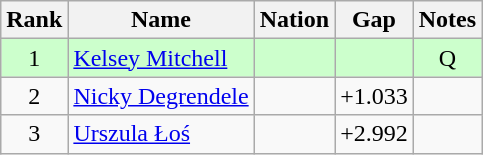<table class="wikitable sortable" style="text-align:center">
<tr>
<th>Rank</th>
<th>Name</th>
<th>Nation</th>
<th>Gap</th>
<th>Notes</th>
</tr>
<tr bgcolor=ccffcc>
<td>1</td>
<td align=left><a href='#'>Kelsey Mitchell</a></td>
<td align=left></td>
<td></td>
<td>Q</td>
</tr>
<tr>
<td>2</td>
<td align=left><a href='#'>Nicky Degrendele</a></td>
<td align=left></td>
<td>+1.033</td>
<td></td>
</tr>
<tr>
<td>3</td>
<td align=left><a href='#'>Urszula Łoś</a></td>
<td align=left></td>
<td>+2.992</td>
<td></td>
</tr>
</table>
